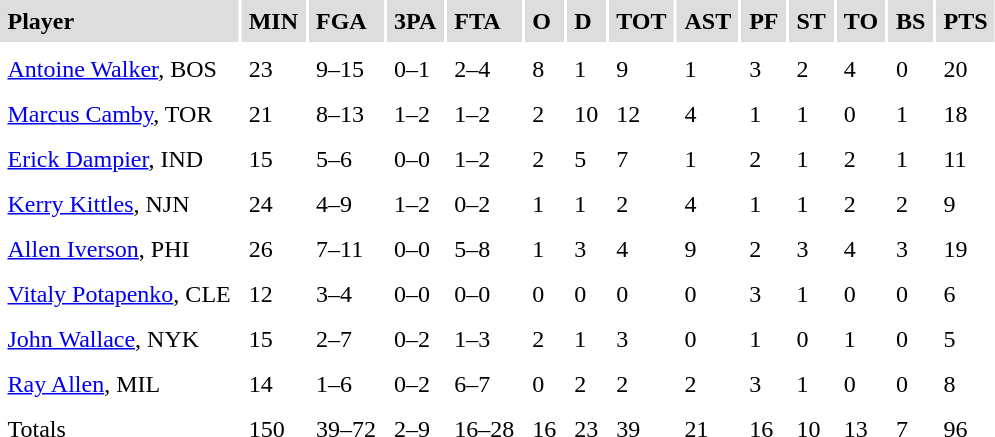<table cellpadding=5>
<tr style="background: #dddddd">
<td><strong>Player</strong></td>
<td><strong>MIN</strong></td>
<td><strong>FGA</strong></td>
<td><strong>3PA</strong></td>
<td><strong>FTA</strong></td>
<td><strong>O</strong></td>
<td><strong>D</strong></td>
<td><strong>TOT</strong></td>
<td><strong>AST</strong></td>
<td><strong>PF</strong></td>
<td><strong>ST</strong></td>
<td><strong>TO</strong></td>
<td><strong>BS</strong></td>
<td><strong>PTS</strong></td>
</tr>
<tr style="background: #eeeeee">
</tr>
<tr>
<td><a href='#'>Antoine Walker</a>, BOS</td>
<td>23</td>
<td>9–15</td>
<td>0–1</td>
<td>2–4</td>
<td>8</td>
<td>1</td>
<td>9</td>
<td>1</td>
<td>3</td>
<td>2</td>
<td>4</td>
<td>0</td>
<td>20</td>
</tr>
<tr>
<td><a href='#'>Marcus Camby</a>, TOR</td>
<td>21</td>
<td>8–13</td>
<td>1–2</td>
<td>1–2</td>
<td>2</td>
<td>10</td>
<td>12</td>
<td>4</td>
<td>1</td>
<td>1</td>
<td>0</td>
<td>1</td>
<td>18</td>
</tr>
<tr>
<td><a href='#'>Erick Dampier</a>, IND</td>
<td>15</td>
<td>5–6</td>
<td>0–0</td>
<td>1–2</td>
<td>2</td>
<td>5</td>
<td>7</td>
<td>1</td>
<td>2</td>
<td>1</td>
<td>2</td>
<td>1</td>
<td>11</td>
</tr>
<tr>
<td><a href='#'>Kerry Kittles</a>, NJN</td>
<td>24</td>
<td>4–9</td>
<td>1–2</td>
<td>0–2</td>
<td>1</td>
<td>1</td>
<td>2</td>
<td>4</td>
<td>1</td>
<td>1</td>
<td>2</td>
<td>2</td>
<td>9</td>
</tr>
<tr>
<td><a href='#'>Allen Iverson</a>, PHI</td>
<td>26</td>
<td>7–11</td>
<td>0–0</td>
<td>5–8</td>
<td>1</td>
<td>3</td>
<td>4</td>
<td>9</td>
<td>2</td>
<td>3</td>
<td>4</td>
<td>3</td>
<td>19</td>
</tr>
<tr>
<td><a href='#'>Vitaly Potapenko</a>, CLE</td>
<td>12</td>
<td>3–4</td>
<td>0–0</td>
<td>0–0</td>
<td>0</td>
<td>0</td>
<td>0</td>
<td>0</td>
<td>3</td>
<td>1</td>
<td>0</td>
<td>0</td>
<td>6</td>
</tr>
<tr>
<td><a href='#'>John Wallace</a>, NYK</td>
<td>15</td>
<td>2–7</td>
<td>0–2</td>
<td>1–3</td>
<td>2</td>
<td>1</td>
<td>3</td>
<td>0</td>
<td>1</td>
<td>0</td>
<td>1</td>
<td>0</td>
<td>5</td>
</tr>
<tr>
<td><a href='#'>Ray Allen</a>, MIL</td>
<td>14</td>
<td>1–6</td>
<td>0–2</td>
<td>6–7</td>
<td>0</td>
<td>2</td>
<td>2</td>
<td>2</td>
<td>3</td>
<td>1</td>
<td>0</td>
<td>0</td>
<td>8</td>
</tr>
<tr>
<td>Totals</td>
<td>150</td>
<td>39–72</td>
<td>2–9</td>
<td>16–28</td>
<td>16</td>
<td>23</td>
<td>39</td>
<td>21</td>
<td>16</td>
<td>10</td>
<td>13</td>
<td>7</td>
<td>96</td>
</tr>
<tr>
</tr>
</table>
